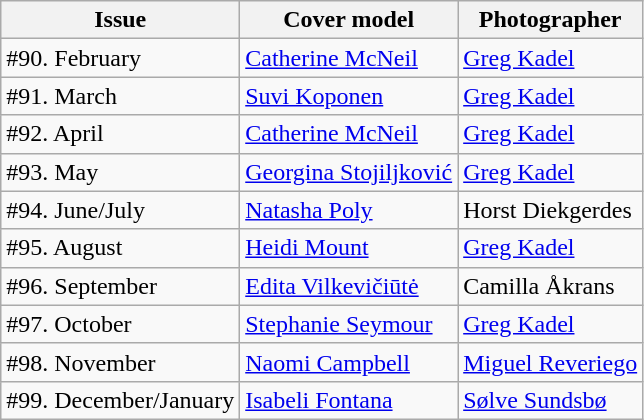<table class="sortable wikitable">
<tr>
<th>Issue</th>
<th>Cover model</th>
<th>Photographer</th>
</tr>
<tr>
<td>#90. February</td>
<td><a href='#'>Catherine McNeil</a></td>
<td><a href='#'>Greg Kadel</a></td>
</tr>
<tr>
<td>#91. March</td>
<td><a href='#'>Suvi Koponen</a></td>
<td><a href='#'>Greg Kadel</a></td>
</tr>
<tr>
<td>#92. April</td>
<td><a href='#'>Catherine McNeil</a></td>
<td><a href='#'>Greg Kadel</a></td>
</tr>
<tr>
<td>#93. May</td>
<td><a href='#'>Georgina Stojiljković</a></td>
<td><a href='#'>Greg Kadel</a></td>
</tr>
<tr>
<td>#94. June/July</td>
<td><a href='#'>Natasha Poly</a></td>
<td>Horst Diekgerdes</td>
</tr>
<tr>
<td>#95. August</td>
<td><a href='#'>Heidi Mount</a></td>
<td><a href='#'>Greg Kadel</a></td>
</tr>
<tr>
<td>#96. September</td>
<td><a href='#'>Edita Vilkevičiūtė</a></td>
<td>Camilla Åkrans</td>
</tr>
<tr>
<td>#97. October</td>
<td><a href='#'>Stephanie Seymour</a></td>
<td><a href='#'>Greg Kadel</a></td>
</tr>
<tr>
<td>#98. November</td>
<td><a href='#'>Naomi Campbell</a></td>
<td><a href='#'>Miguel Reveriego</a></td>
</tr>
<tr>
<td>#99. December/January</td>
<td><a href='#'>Isabeli Fontana</a></td>
<td><a href='#'>Sølve Sundsbø</a></td>
</tr>
</table>
